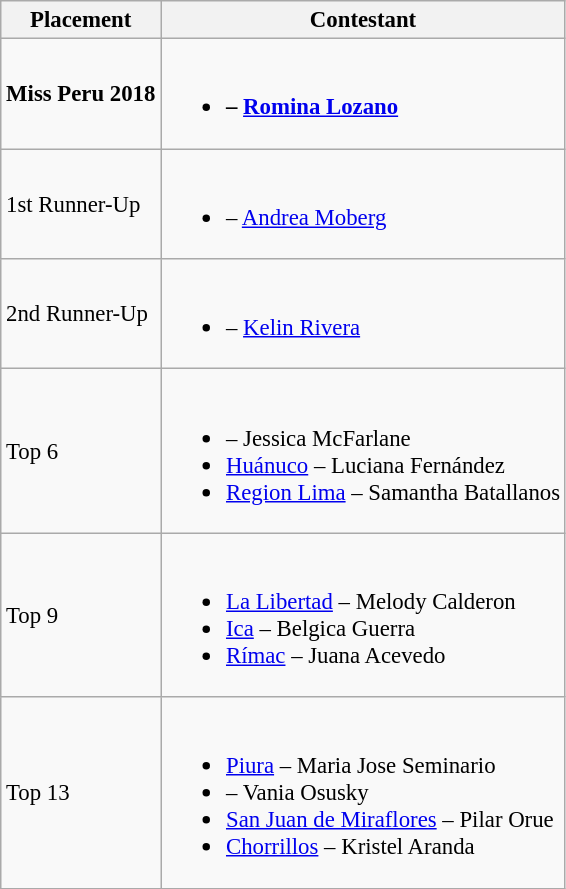<table class="wikitable sortable" style="font-size: 95%;">
<tr>
<th>Placement</th>
<th>Contestant</th>
</tr>
<tr>
<td><strong>Miss Peru 2018</strong></td>
<td><br><ul><li><strong> – <a href='#'>Romina Lozano</a></strong></li></ul></td>
</tr>
<tr>
<td>1st Runner-Up</td>
<td><br><ul><li> – <a href='#'>Andrea Moberg</a></li></ul></td>
</tr>
<tr>
<td>2nd Runner-Up</td>
<td><br><ul><li> – <a href='#'>Kelin Rivera</a></li></ul></td>
</tr>
<tr>
<td>Top 6</td>
<td><br><ul><li> – Jessica McFarlane</li><li> <a href='#'>Huánuco</a> – Luciana Fernández</li><li> <a href='#'>Region Lima</a> – Samantha Batallanos</li></ul></td>
</tr>
<tr>
<td>Top 9</td>
<td><br><ul><li> <a href='#'>La Libertad</a> – Melody Calderon</li><li> <a href='#'>Ica</a> – Belgica Guerra</li><li> <a href='#'>Rímac</a> – Juana Acevedo</li></ul></td>
</tr>
<tr>
<td>Top 13</td>
<td><br><ul><li> <a href='#'>Piura</a> – Maria Jose Seminario</li><li> – Vania Osusky</li><li> <a href='#'>San Juan de Miraflores</a> – Pilar Orue</li><li> <a href='#'>Chorrillos</a> – Kristel Aranda</li></ul></td>
</tr>
</table>
